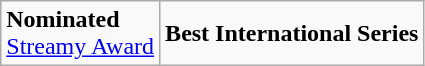<table class="wikitable">
<tr>
<td rowspan="1"><strong>Nominated</strong><br><a href='#'>Streamy Award</a></td>
<td><strong>Best International Series</strong></td>
</tr>
</table>
